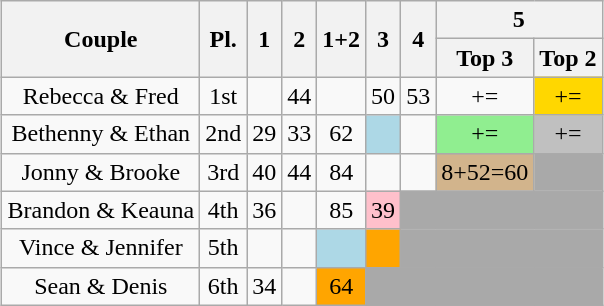<table class="wikitable sortable"  style="margin:auto; text-align:center; white-space:nowrap; width:30%;">
<tr>
<th rowspan=2>Couple</th>
<th rowspan=2>Pl.</th>
<th rowspan=2>1</th>
<th rowspan=2>2</th>
<th rowspan=2>1+2</th>
<th rowspan=2>3</th>
<th rowspan=2>4</th>
<th colspan="2">5</th>
</tr>
<tr>
<th>Top 3</th>
<th>Top 2</th>
</tr>
<tr>
<td>Rebecca & Fred</td>
<td>1st</td>
<td><strong></strong></td>
<td>44</td>
<td><strong></strong></td>
<td>50</td>
<td>53</td>
<td><strong></strong>+<strong></strong>=<strong></strong></td>
<td bgcolor="gold">+<strong></strong>=<strong></strong></td>
</tr>
<tr>
<td>Bethenny & Ethan</td>
<td>2nd</td>
<td>29</td>
<td>33</td>
<td>62</td>
<td bgcolor="lightblue"><em></em></td>
<td><em></em></td>
<td bgcolor="lightgreen"><em></em>+<em></em>=<em></em></td>
<td bgcolor="silver">+<em></em>=<em></em></td>
</tr>
<tr>
<td>Jonny & Brooke</td>
<td>3rd</td>
<td>40</td>
<td>44</td>
<td>84</td>
<td><strong></strong></td>
<td><strong></strong></td>
<td bgcolor="tan">8+52=60</td>
<td colspan="1" bgcolor="darkgrey"></td>
</tr>
<tr>
<td>Brandon & Keauna</td>
<td>4th</td>
<td>36</td>
<td><strong></strong></td>
<td>85</td>
<td style="background:pink;">39</td>
<td colspan="3" bgcolor="darkgrey"></td>
</tr>
<tr>
<td>Vince & Jennifer</td>
<td>5th</td>
<td><em></em></td>
<td><em></em></td>
<td bgcolor="lightblue"><em></em></td>
<td bgcolor="orange"><em></em></td>
<td colspan="3" bgcolor="darkgrey"></td>
</tr>
<tr>
<td>Sean & Denis</td>
<td>6th</td>
<td>34</td>
<td><em></em></td>
<td bgcolor="orange">64</td>
<td colspan="4" bgcolor="darkgrey"></td>
</tr>
</table>
